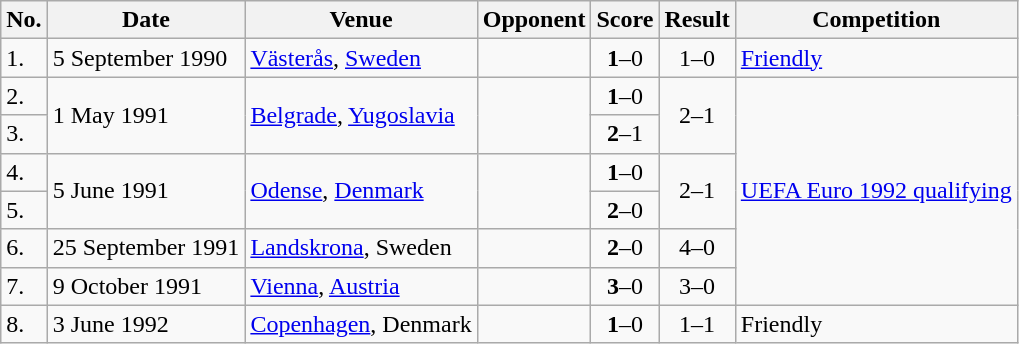<table class="wikitable">
<tr>
<th>No.</th>
<th>Date</th>
<th>Venue</th>
<th>Opponent</th>
<th>Score</th>
<th>Result</th>
<th>Competition</th>
</tr>
<tr>
<td>1.</td>
<td>5 September 1990</td>
<td><a href='#'>Västerås</a>, <a href='#'>Sweden</a></td>
<td></td>
<td align=center><strong>1</strong>–0</td>
<td align=center>1–0</td>
<td><a href='#'>Friendly</a></td>
</tr>
<tr>
<td>2.</td>
<td rowspan=2>1 May 1991</td>
<td rowspan=2><a href='#'>Belgrade</a>, <a href='#'>Yugoslavia</a></td>
<td rowspan=2></td>
<td align=center><strong>1</strong>–0</td>
<td rowspan=2 align=center>2–1</td>
<td rowspan=6><a href='#'>UEFA Euro 1992 qualifying</a></td>
</tr>
<tr>
<td>3.</td>
<td align=center><strong>2</strong>–1</td>
</tr>
<tr>
<td>4.</td>
<td rowspan=2>5 June 1991</td>
<td rowspan=2><a href='#'>Odense</a>, <a href='#'>Denmark</a></td>
<td rowspan=2></td>
<td align=center><strong>1</strong>–0</td>
<td rowspan=2 align=center>2–1</td>
</tr>
<tr>
<td>5.</td>
<td align=center><strong>2</strong>–0</td>
</tr>
<tr>
<td>6.</td>
<td>25 September 1991</td>
<td><a href='#'>Landskrona</a>, Sweden</td>
<td></td>
<td align=center><strong>2</strong>–0</td>
<td align=center>4–0</td>
</tr>
<tr>
<td>7.</td>
<td>9 October 1991</td>
<td><a href='#'>Vienna</a>, <a href='#'>Austria</a></td>
<td></td>
<td align=center><strong>3</strong>–0</td>
<td align=center>3–0</td>
</tr>
<tr>
<td>8.</td>
<td>3 June 1992</td>
<td><a href='#'>Copenhagen</a>, Denmark</td>
<td></td>
<td align=center><strong>1</strong>–0</td>
<td align=center>1–1</td>
<td>Friendly</td>
</tr>
</table>
